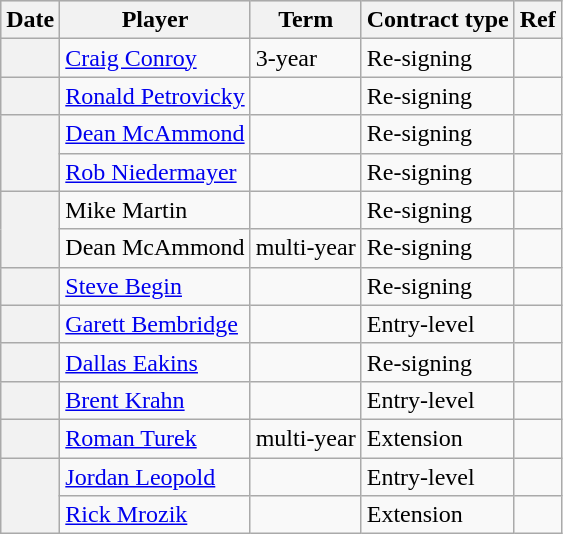<table class="wikitable plainrowheaders">
<tr style="background:#ddd; text-align:center;">
<th>Date</th>
<th>Player</th>
<th>Term</th>
<th>Contract type</th>
<th>Ref</th>
</tr>
<tr>
<th scope="row"></th>
<td><a href='#'>Craig Conroy</a></td>
<td>3-year</td>
<td>Re-signing</td>
<td></td>
</tr>
<tr>
<th scope="row"></th>
<td><a href='#'>Ronald Petrovicky</a></td>
<td></td>
<td>Re-signing</td>
<td></td>
</tr>
<tr>
<th scope="row" rowspan=2></th>
<td><a href='#'>Dean McAmmond</a></td>
<td></td>
<td>Re-signing</td>
<td></td>
</tr>
<tr>
<td><a href='#'>Rob Niedermayer</a></td>
<td></td>
<td>Re-signing</td>
<td></td>
</tr>
<tr>
<th scope="row" rowspan=2></th>
<td>Mike Martin</td>
<td></td>
<td>Re-signing</td>
<td></td>
</tr>
<tr>
<td>Dean McAmmond</td>
<td>multi-year</td>
<td>Re-signing</td>
<td></td>
</tr>
<tr>
<th scope="row"></th>
<td><a href='#'>Steve Begin</a></td>
<td></td>
<td>Re-signing</td>
<td></td>
</tr>
<tr>
<th scope="row"></th>
<td><a href='#'>Garett Bembridge</a></td>
<td></td>
<td>Entry-level</td>
<td></td>
</tr>
<tr>
<th scope="row"></th>
<td><a href='#'>Dallas Eakins</a></td>
<td></td>
<td>Re-signing</td>
<td></td>
</tr>
<tr>
<th scope="row"></th>
<td><a href='#'>Brent Krahn</a></td>
<td></td>
<td>Entry-level</td>
<td></td>
</tr>
<tr>
<th scope="row"></th>
<td><a href='#'>Roman Turek</a></td>
<td>multi-year</td>
<td>Extension</td>
<td></td>
</tr>
<tr>
<th scope="row" rowspan=2></th>
<td><a href='#'>Jordan Leopold</a></td>
<td></td>
<td>Entry-level</td>
<td></td>
</tr>
<tr>
<td><a href='#'>Rick Mrozik</a></td>
<td></td>
<td>Extension</td>
<td></td>
</tr>
</table>
